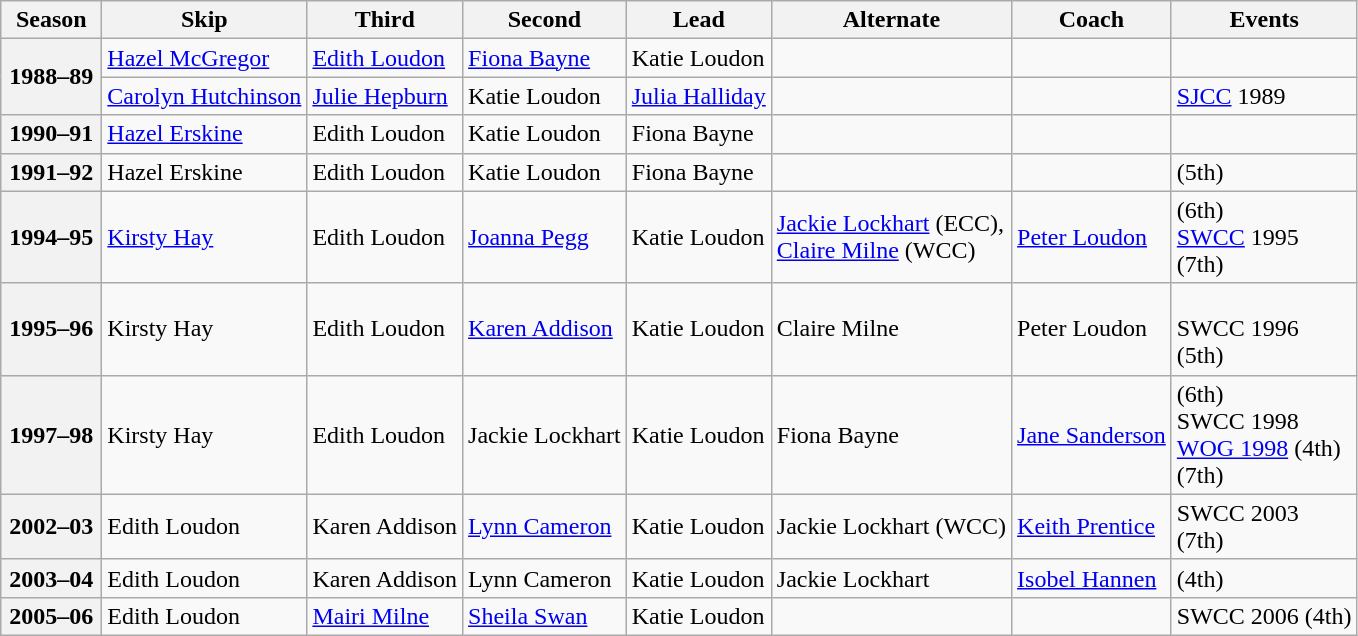<table class="wikitable">
<tr>
<th scope="col" width=60>Season</th>
<th scope="col">Skip</th>
<th scope="col">Third</th>
<th scope="col">Second</th>
<th scope="col">Lead</th>
<th scope="col">Alternate</th>
<th scope="col">Coach</th>
<th scope="col">Events</th>
</tr>
<tr>
<th scope="row" rowspan=2>1988–89</th>
<td><a href='#'>Hazel McGregor</a></td>
<td><a href='#'>Edith Loudon</a></td>
<td><a href='#'>Fiona Bayne</a></td>
<td>Katie Loudon</td>
<td></td>
<td></td>
<td> </td>
</tr>
<tr>
<td><a href='#'>Carolyn Hutchinson</a></td>
<td><a href='#'>Julie Hepburn</a></td>
<td>Katie Loudon</td>
<td><a href='#'>Julia Halliday</a></td>
<td></td>
<td></td>
<td><a href='#'>SJCC</a> 1989 <br> </td>
</tr>
<tr>
<th scope="row">1990–91</th>
<td><a href='#'>Hazel Erskine</a></td>
<td>Edith Loudon</td>
<td>Katie Loudon</td>
<td>Fiona Bayne</td>
<td></td>
<td></td>
<td> </td>
</tr>
<tr>
<th scope="row">1991–92</th>
<td>Hazel Erskine</td>
<td>Edith Loudon</td>
<td>Katie Loudon</td>
<td>Fiona Bayne</td>
<td></td>
<td></td>
<td> (5th)</td>
</tr>
<tr>
<th scope="row">1994–95</th>
<td><a href='#'>Kirsty Hay</a></td>
<td>Edith Loudon</td>
<td><a href='#'>Joanna Pegg</a></td>
<td>Katie Loudon</td>
<td><a href='#'>Jackie Lockhart</a> (ECC),<br><a href='#'>Claire Milne</a> (WCC)</td>
<td><a href='#'>Peter Loudon</a></td>
<td> (6th)<br><a href='#'>SWCC</a> 1995 <br> (7th)</td>
</tr>
<tr>
<th scope="row">1995–96</th>
<td>Kirsty Hay</td>
<td>Edith Loudon</td>
<td><a href='#'>Karen Addison</a></td>
<td>Katie Loudon</td>
<td>Claire Milne</td>
<td>Peter Loudon</td>
<td> <br>SWCC 1996 <br> (5th)</td>
</tr>
<tr>
<th scope="row">1997–98</th>
<td>Kirsty Hay</td>
<td>Edith Loudon</td>
<td>Jackie Lockhart</td>
<td>Katie Loudon</td>
<td>Fiona Bayne</td>
<td><a href='#'>Jane Sanderson</a></td>
<td> (6th)<br>SWCC 1998 <br> <a href='#'>WOG 1998</a> (4th)<br> (7th)</td>
</tr>
<tr>
<th scope="row">2002–03</th>
<td>Edith Loudon</td>
<td>Karen Addison</td>
<td><a href='#'>Lynn Cameron</a></td>
<td>Katie Loudon</td>
<td>Jackie Lockhart (WCC)</td>
<td><a href='#'>Keith Prentice</a></td>
<td>SWCC 2003 <br> (7th)</td>
</tr>
<tr>
<th scope="row">2003–04</th>
<td>Edith Loudon</td>
<td>Karen Addison</td>
<td>Lynn Cameron</td>
<td>Katie Loudon</td>
<td>Jackie Lockhart</td>
<td><a href='#'>Isobel Hannen</a></td>
<td> (4th)</td>
</tr>
<tr>
<th scope="row">2005–06</th>
<td>Edith Loudon</td>
<td><a href='#'>Mairi Milne</a></td>
<td><a href='#'>Sheila Swan</a></td>
<td>Katie Loudon</td>
<td></td>
<td></td>
<td>SWCC 2006 (4th)</td>
</tr>
</table>
